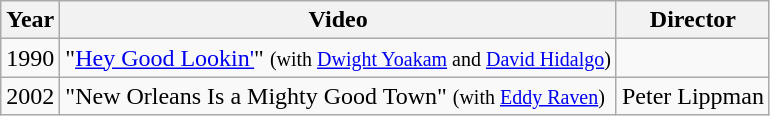<table class="wikitable">
<tr>
<th>Year</th>
<th>Video</th>
<th>Director</th>
</tr>
<tr>
<td>1990</td>
<td>"<a href='#'>Hey Good Lookin'</a>" <small>(with <a href='#'>Dwight Yoakam</a> and <a href='#'>David Hidalgo</a>)</small></td>
<td></td>
</tr>
<tr>
<td>2002</td>
<td>"New Orleans Is a Mighty Good Town" <small>(with <a href='#'>Eddy Raven</a>)</small></td>
<td>Peter Lippman</td>
</tr>
</table>
